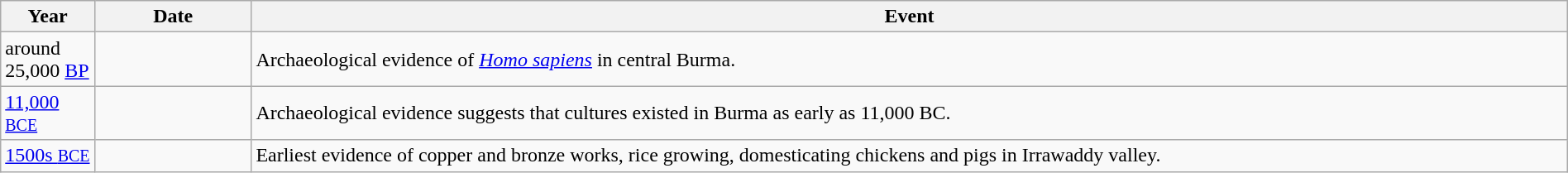<table class="wikitable" width="100%">
<tr>
<th style="width:6%">Year</th>
<th style="width:10%">Date</th>
<th>Event</th>
</tr>
<tr>
<td>around 25,000 <a href='#'>BP</a></td>
<td></td>
<td>Archaeological evidence of <em><a href='#'>Homo sapiens</a></em> in central Burma.</td>
</tr>
<tr>
<td><a href='#'>11,000 <small>BCE</small></a></td>
<td></td>
<td>Archaeological evidence suggests that cultures existed in Burma as early as 11,000 BC.</td>
</tr>
<tr>
<td><a href='#'>1500s <small>BCE</small></a></td>
<td></td>
<td>Earliest evidence of copper and bronze works, rice growing, domesticating chickens and pigs in Irrawaddy valley.</td>
</tr>
</table>
